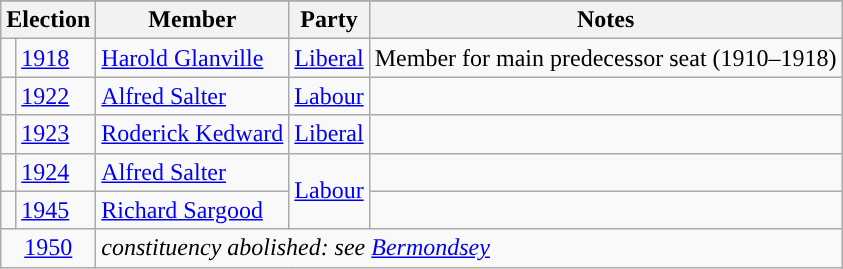<table class="wikitable">
<tr>
</tr>
<tr>
<th colspan="2">Election</th>
<th>Member</th>
<th>Party</th>
<th>Notes</th>
</tr>
<tr>
<td style="color:inherit;background-color: "></td>
<td><a href='#'>1918</a></td>
<td><a href='#'>Harold Glanville</a></td>
<td><a href='#'>Liberal</a></td>
<td>Member for main predecessor seat (1910–1918)</td>
</tr>
<tr>
<td style="color:inherit;background-color: "></td>
<td><a href='#'>1922</a></td>
<td><a href='#'>Alfred Salter</a></td>
<td><a href='#'>Labour</a></td>
<td></td>
</tr>
<tr>
<td style="color:inherit;background-color: "></td>
<td><a href='#'>1923</a></td>
<td><a href='#'>Roderick Kedward</a></td>
<td><a href='#'>Liberal</a></td>
<td></td>
</tr>
<tr>
<td style="color:inherit;background-color: "></td>
<td><a href='#'>1924</a></td>
<td><a href='#'>Alfred Salter</a></td>
<td rowspan="2"><a href='#'>Labour</a></td>
<td></td>
</tr>
<tr>
<td style="color:inherit;background-color: "></td>
<td><a href='#'>1945</a></td>
<td><a href='#'>Richard Sargood</a></td>
<td></td>
</tr>
<tr>
<td colspan="2" align="center"><a href='#'>1950</a></td>
<td colspan="3"><em>constituency abolished: see <a href='#'>Bermondsey</a></em></td>
</tr>
</table>
